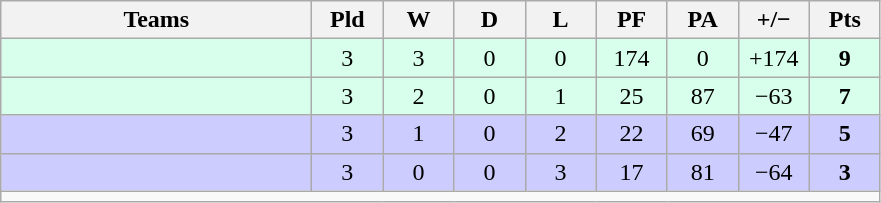<table class="wikitable" style="text-align: center;">
<tr>
<th width="200">Teams</th>
<th width="40">Pld</th>
<th width="40">W</th>
<th width="40">D</th>
<th width="40">L</th>
<th width="40">PF</th>
<th width="40">PA</th>
<th width="40">+/−</th>
<th width="40">Pts</th>
</tr>
<tr bgcolor=#d8ffeb>
<td align=left></td>
<td>3</td>
<td>3</td>
<td>0</td>
<td>0</td>
<td>174</td>
<td>0</td>
<td>+174</td>
<td><strong>9</strong></td>
</tr>
<tr bgcolor=#d8ffeb>
<td align=left></td>
<td>3</td>
<td>2</td>
<td>0</td>
<td>1</td>
<td>25</td>
<td>87</td>
<td>−63</td>
<td><strong>7</strong></td>
</tr>
<tr bgcolor=#ccccff>
<td align=left></td>
<td>3</td>
<td>1</td>
<td>0</td>
<td>2</td>
<td>22</td>
<td>69</td>
<td>−47</td>
<td><strong>5</strong></td>
</tr>
<tr bgcolor=#ccccff>
<td align=left></td>
<td>3</td>
<td>0</td>
<td>0</td>
<td>3</td>
<td>17</td>
<td>81</td>
<td>−64</td>
<td><strong>3</strong></td>
</tr>
<tr bgcolor="#f9f9f9" align=center>
<td colspan="15" style="border:0px"></td>
</tr>
</table>
